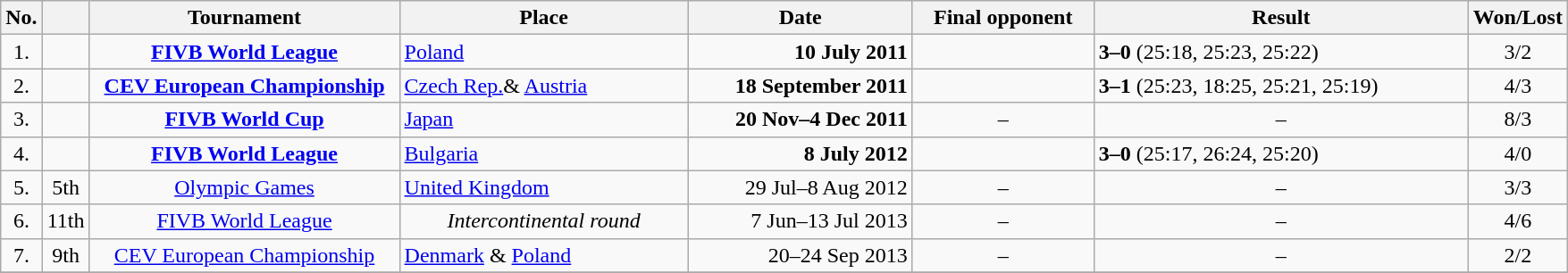<table class="wikitable sortable">
<tr>
<th style="width:1em">No.</th>
<th></th>
<th style="width:14em">Tournament</th>
<th style="width:13em">Place</th>
<th style="width:10em">Date</th>
<th style="width:8em">Final opponent</th>
<th style="width:17em">Result</th>
<th style="width:4em">Won/Lost</th>
</tr>
<tr>
<td align=center>1.</td>
<td align=center></td>
<td align=center><strong><a href='#'>FIVB World League</a></strong></td>
<td> <a href='#'>Poland</a></td>
<td align=right><strong>10 July 2011</strong></td>
<td></td>
<td><strong>3–0</strong> (25:18, 25:23, 25:22)</td>
<td align=center>3/2</td>
</tr>
<tr>
<td align=center>2.</td>
<td align=center></td>
<td align=center><strong><a href='#'>CEV European Championship</a></strong></td>
<td> <a href='#'>Czech Rep.</a>&  <a href='#'>Austria</a></td>
<td align=right><strong>18 September 2011</strong></td>
<td></td>
<td><strong>3–1</strong> (25:23, 18:25, 25:21, 25:19)</td>
<td align=center>4/3</td>
</tr>
<tr>
<td align=center>3.</td>
<td align=center></td>
<td align=center><strong><a href='#'>FIVB World Cup</a></strong></td>
<td> <a href='#'>Japan</a></td>
<td align=right><strong>20 Nov–4 Dec 2011</strong></td>
<td align=center>–</td>
<td align=center>–</td>
<td align=center>8/3</td>
</tr>
<tr>
<td align=center>4.</td>
<td align=center></td>
<td align=center><strong><a href='#'>FIVB World League</a></strong></td>
<td> <a href='#'>Bulgaria</a></td>
<td align=right><strong>8 July 2012</strong></td>
<td></td>
<td><strong>3–0</strong> (25:17, 26:24, 25:20)</td>
<td align=center>4/0</td>
</tr>
<tr>
<td align=center>5.</td>
<td align=center>5th</td>
<td align=center><a href='#'>Olympic Games</a></td>
<td> <a href='#'>United Kingdom</a></td>
<td align=right>29 Jul–8 Aug 2012</td>
<td align=center>–</td>
<td align=center>–</td>
<td align=center>3/3</td>
</tr>
<tr>
<td align=center>6.</td>
<td align=center>11th</td>
<td align=center><a href='#'>FIVB World League</a></td>
<td align=center><em>Intercontinental round</em></td>
<td align=right>7 Jun–13 Jul 2013</td>
<td align=center>–</td>
<td align=center>–</td>
<td align=center>4/6</td>
</tr>
<tr>
<td align=center>7.</td>
<td align=center>9th</td>
<td align=center><a href='#'>CEV European Championship</a></td>
<td> <a href='#'>Denmark</a> &  <a href='#'>Poland</a></td>
<td align=right>20–24 Sep 2013</td>
<td align=center>–</td>
<td align=center>–</td>
<td align=center>2/2</td>
</tr>
<tr>
</tr>
</table>
